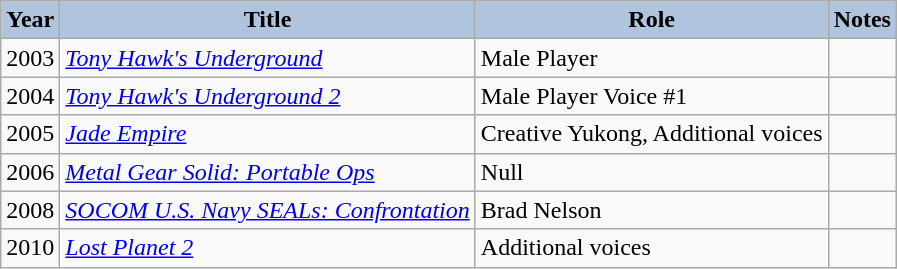<table class="wikitable">
<tr>
<th style="background:#B0C4DE;">Year</th>
<th style="background:#B0C4DE;">Title</th>
<th style="background:#B0C4DE;">Role</th>
<th style="background:#B0C4DE;">Notes</th>
</tr>
<tr>
<td>2003</td>
<td><em><a href='#'>Tony Hawk's Underground</a></em></td>
<td>Male Player</td>
<td></td>
</tr>
<tr>
<td>2004</td>
<td><em><a href='#'>Tony Hawk's Underground 2</a></em></td>
<td>Male Player Voice #1</td>
<td></td>
</tr>
<tr>
<td>2005</td>
<td><em><a href='#'>Jade Empire</a></em></td>
<td>Creative Yukong, Additional voices</td>
<td></td>
</tr>
<tr>
<td>2006</td>
<td><em><a href='#'>Metal Gear Solid: Portable Ops</a></em></td>
<td>Null</td>
<td></td>
</tr>
<tr>
<td>2008</td>
<td><em><a href='#'>SOCOM U.S. Navy SEALs: Confrontation</a></em></td>
<td>Brad Nelson</td>
<td></td>
</tr>
<tr>
<td>2010</td>
<td><em><a href='#'>Lost Planet 2</a></em></td>
<td>Additional voices</td>
<td></td>
</tr>
</table>
